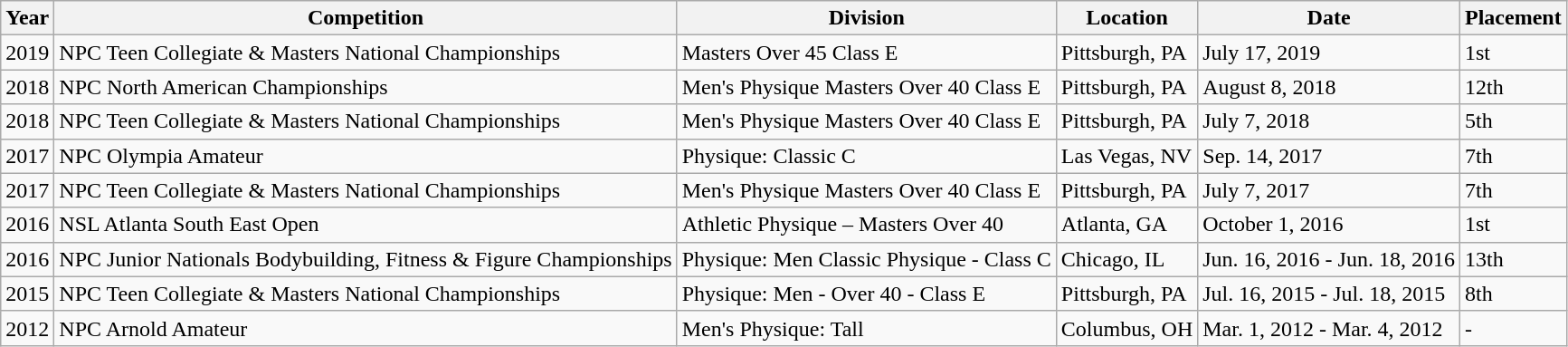<table class="wikitable">
<tr>
<th>Year</th>
<th>Competition</th>
<th>Division</th>
<th>Location</th>
<th>Date</th>
<th>Placement</th>
</tr>
<tr>
<td>2019</td>
<td>NPC Teen Collegiate & Masters National Championships</td>
<td>Masters Over 45 Class E</td>
<td>Pittsburgh, PA</td>
<td>July 17, 2019</td>
<td>1st</td>
</tr>
<tr>
<td>2018</td>
<td>NPC North American Championships</td>
<td>Men's Physique Masters Over 40 Class E</td>
<td>Pittsburgh, PA</td>
<td>August 8, 2018</td>
<td>12th</td>
</tr>
<tr>
<td>2018</td>
<td>NPC Teen Collegiate & Masters National Championships</td>
<td>Men's Physique Masters Over 40 Class E</td>
<td>Pittsburgh, PA</td>
<td>July 7, 2018</td>
<td>5th</td>
</tr>
<tr>
<td>2017</td>
<td>NPC Olympia Amateur</td>
<td>Physique: Classic C</td>
<td>Las Vegas, NV</td>
<td>Sep. 14, 2017</td>
<td>7th</td>
</tr>
<tr>
<td>2017</td>
<td>NPC Teen Collegiate & Masters National Championships</td>
<td>Men's Physique Masters Over 40 Class E</td>
<td>Pittsburgh, PA</td>
<td>July 7, 2017</td>
<td>7th</td>
</tr>
<tr>
<td>2016</td>
<td>NSL Atlanta South East Open</td>
<td>Athletic Physique – Masters Over 40</td>
<td>Atlanta, GA</td>
<td>October 1, 2016</td>
<td>1st</td>
</tr>
<tr>
<td>2016</td>
<td>NPC Junior Nationals Bodybuilding, Fitness & Figure Championships</td>
<td>Physique: Men Classic Physique - Class C</td>
<td>Chicago, IL</td>
<td>Jun. 16, 2016 - Jun. 18, 2016</td>
<td>13th</td>
</tr>
<tr>
<td>2015</td>
<td>NPC Teen Collegiate & Masters National Championships</td>
<td>Physique: Men - Over 40 - Class E</td>
<td>Pittsburgh, PA</td>
<td>Jul. 16, 2015 - Jul. 18, 2015</td>
<td>8th</td>
</tr>
<tr>
<td>2012</td>
<td>NPC Arnold Amateur</td>
<td>Men's Physique: Tall</td>
<td>Columbus, OH</td>
<td>Mar. 1, 2012 - Mar. 4, 2012</td>
<td>-</td>
</tr>
</table>
